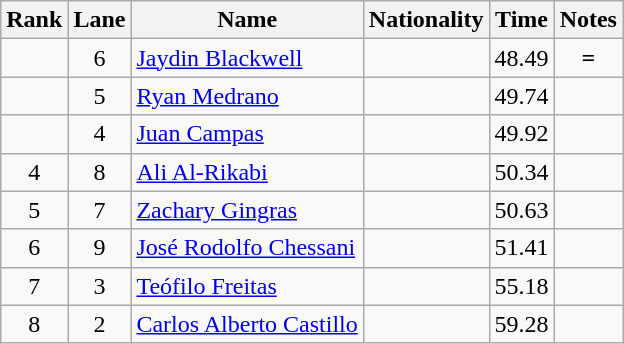<table class="wikitable sortable" style="text-align:center">
<tr>
<th>Rank</th>
<th>Lane</th>
<th>Name</th>
<th>Nationality</th>
<th>Time</th>
<th>Notes</th>
</tr>
<tr>
<td></td>
<td>6</td>
<td align="left"><a href='#'>Jaydin Blackwell</a></td>
<td align="left"></td>
<td>48.49</td>
<td><strong>=</strong></td>
</tr>
<tr>
<td></td>
<td>5</td>
<td align="left"><a href='#'>Ryan Medrano</a></td>
<td align="left"></td>
<td>49.74</td>
<td></td>
</tr>
<tr>
<td></td>
<td>4</td>
<td align="left"><a href='#'>Juan Campas</a></td>
<td align="left"></td>
<td>49.92</td>
<td></td>
</tr>
<tr>
<td>4</td>
<td>8</td>
<td align="left"><a href='#'>Ali Al-Rikabi</a></td>
<td align="left"></td>
<td>50.34</td>
<td></td>
</tr>
<tr>
<td>5</td>
<td>7</td>
<td align="left"><a href='#'>Zachary Gingras</a></td>
<td align="left"></td>
<td>50.63</td>
<td></td>
</tr>
<tr>
<td>6</td>
<td>9</td>
<td align="left"><a href='#'>José Rodolfo Chessani</a></td>
<td align="left"></td>
<td>51.41</td>
<td></td>
</tr>
<tr>
<td>7</td>
<td>3</td>
<td align="left"><a href='#'>Teófilo Freitas</a></td>
<td align="left"></td>
<td>55.18</td>
<td></td>
</tr>
<tr>
<td>8</td>
<td>2</td>
<td align="left"><a href='#'>Carlos Alberto Castillo</a></td>
<td align="left"></td>
<td>59.28</td>
<td></td>
</tr>
</table>
